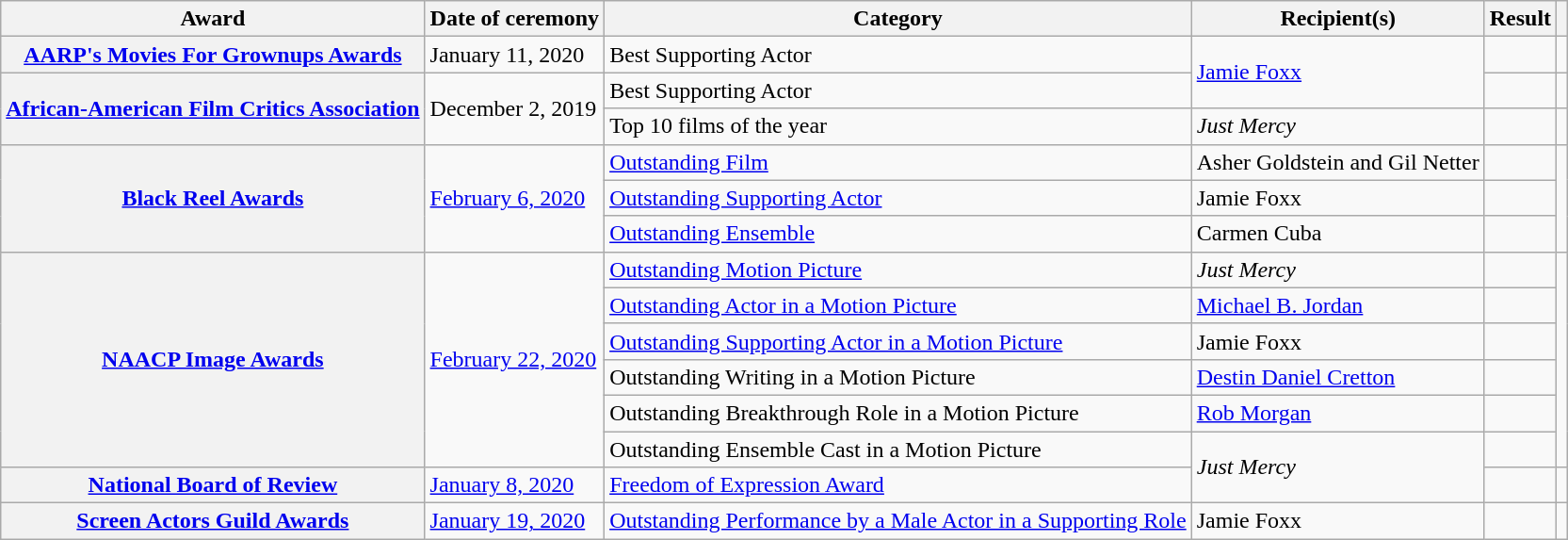<table class="wikitable plainrowheaders sortable">
<tr>
<th scope="col">Award</th>
<th scope="col">Date of ceremony</th>
<th scope="col">Category</th>
<th scope="col">Recipient(s)</th>
<th scope="col">Result</th>
<th scope="col" class="unsortable"></th>
</tr>
<tr>
<th scope="row"><a href='#'>AARP's Movies For Grownups Awards</a></th>
<td>January 11, 2020</td>
<td>Best Supporting Actor</td>
<td rowspan=2><a href='#'>Jamie Foxx</a></td>
<td></td>
<td style="text-align:center;"></td>
</tr>
<tr>
<th scope="row" rowspan=2><a href='#'>African-American Film Critics Association</a></th>
<td Rowspan=2>December 2, 2019</td>
<td>Best Supporting Actor</td>
<td></td>
<td style="text-align:center;"></td>
</tr>
<tr>
<td>Top 10 films of the year</td>
<td><em>Just Mercy</em></td>
<td></td>
<td></td>
</tr>
<tr>
<th scope="row" rowspan="3"><a href='#'>Black Reel Awards</a></th>
<td rowspan="3"><a href='#'>February 6, 2020</a></td>
<td><a href='#'>Outstanding Film</a></td>
<td>Asher Goldstein and Gil Netter</td>
<td></td>
<td style="text-align:center;" rowspan="3"></td>
</tr>
<tr>
<td><a href='#'>Outstanding Supporting Actor</a></td>
<td>Jamie Foxx</td>
<td></td>
</tr>
<tr>
<td><a href='#'>Outstanding Ensemble</a></td>
<td>Carmen Cuba</td>
<td></td>
</tr>
<tr>
<th scope="row" rowspan=6><a href='#'>NAACP Image Awards</a></th>
<td rowspan=6><a href='#'>February 22, 2020</a></td>
<td><a href='#'>Outstanding Motion Picture</a></td>
<td><em>Just Mercy</em></td>
<td></td>
<td style="text-align:center;" rowspan=6></td>
</tr>
<tr>
<td><a href='#'>Outstanding Actor in a Motion Picture</a></td>
<td><a href='#'>Michael B. Jordan</a></td>
<td></td>
</tr>
<tr>
<td><a href='#'>Outstanding Supporting Actor in a Motion Picture</a></td>
<td>Jamie Foxx</td>
<td></td>
</tr>
<tr>
<td>Outstanding Writing in a Motion Picture</td>
<td><a href='#'>Destin Daniel Cretton</a></td>
<td></td>
</tr>
<tr>
<td>Outstanding Breakthrough Role in a Motion Picture</td>
<td><a href='#'>Rob Morgan</a></td>
<td></td>
</tr>
<tr>
<td>Outstanding Ensemble Cast in a Motion Picture</td>
<td rowspan=2><em>Just Mercy</em></td>
<td></td>
</tr>
<tr>
<th scope="row"><a href='#'>National Board of Review</a></th>
<td><a href='#'>January 8, 2020</a></td>
<td><a href='#'>Freedom of Expression Award</a></td>
<td></td>
<td></td>
</tr>
<tr>
<th scope="row"><a href='#'>Screen Actors Guild Awards</a></th>
<td><a href='#'>January 19, 2020</a></td>
<td><a href='#'>Outstanding Performance by a Male Actor in a Supporting Role</a></td>
<td>Jamie Foxx</td>
<td></td>
<td></td>
</tr>
</table>
